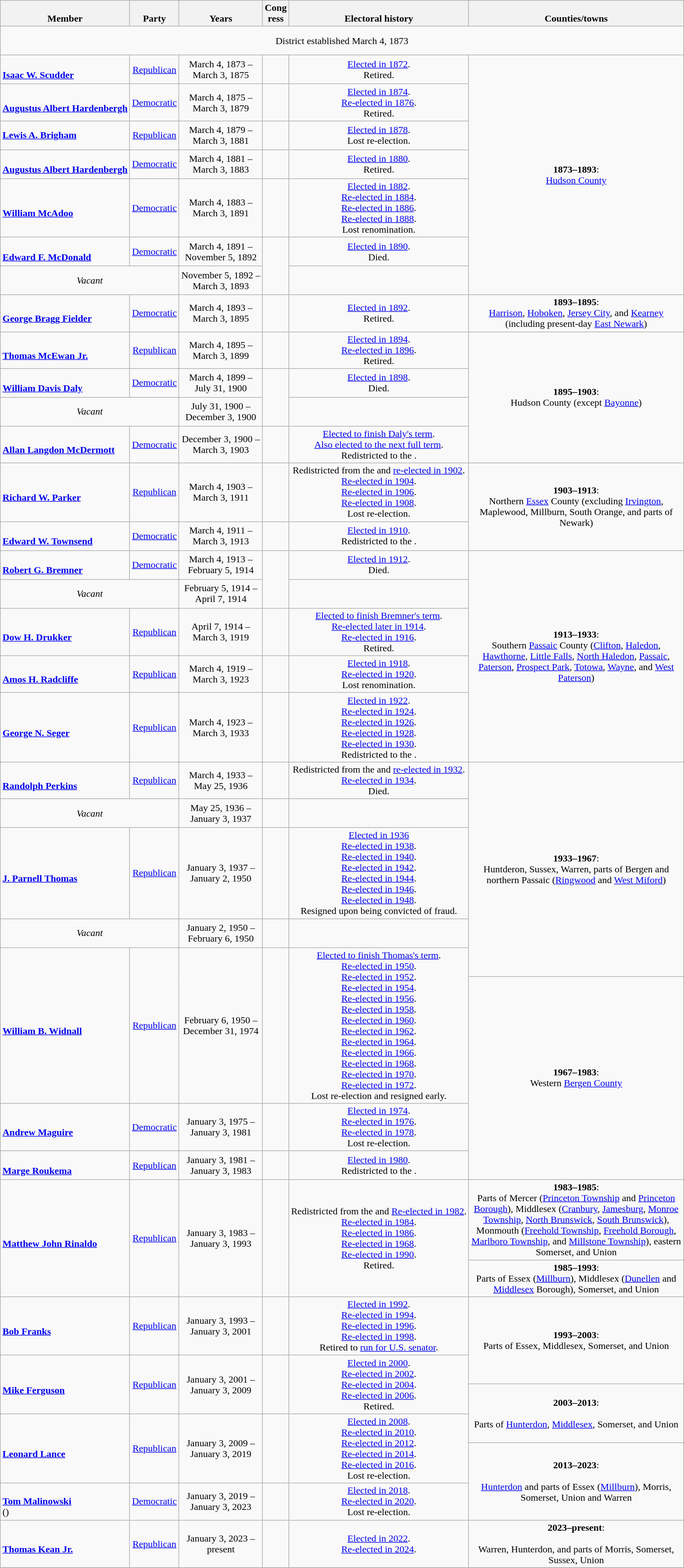<table class=wikitable style="text-align:center">
<tr valign=bottom>
<th>Member<br></th>
<th>Party</th>
<th>Years</th>
<th>Cong<br>ress</th>
<th>Electoral history</th>
<th width=350>Counties/towns</th>
</tr>
<tr style="height:3em">
<td colspan=6>District established March 4, 1873</td>
</tr>
<tr style="height:3em">
<td align=left><br><strong><a href='#'>Isaac W. Scudder</a></strong><br></td>
<td><a href='#'>Republican</a></td>
<td nowrap>March 4, 1873 –<br>March 3, 1875</td>
<td></td>
<td><a href='#'>Elected in 1872</a>.<br>Retired.</td>
<td rowspan=7><strong>1873–1893</strong>:<br><a href='#'>Hudson County</a></td>
</tr>
<tr style="height:3em">
<td align=left><br><strong><a href='#'>Augustus Albert Hardenbergh</a></strong><br></td>
<td><a href='#'>Democratic</a></td>
<td nowrap>March 4, 1875 –<br>March 3, 1879</td>
<td></td>
<td><a href='#'>Elected in 1874</a>.<br><a href='#'>Re-elected in 1876</a>.<br>Retired.</td>
</tr>
<tr style="height:3em">
<td align=left><strong><a href='#'>Lewis A. Brigham</a></strong><br></td>
<td><a href='#'>Republican</a></td>
<td nowrap>March 4, 1879 –<br>March 3, 1881</td>
<td></td>
<td><a href='#'>Elected in 1878</a>.<br>Lost re-election.</td>
</tr>
<tr style="height:3em">
<td align=left><br><strong><a href='#'>Augustus Albert Hardenbergh</a></strong><br></td>
<td><a href='#'>Democratic</a></td>
<td nowrap>March 4, 1881 –<br>March 3, 1883</td>
<td></td>
<td><a href='#'>Elected in 1880</a>.<br>Retired.</td>
</tr>
<tr style="height:3em">
<td align=left><br><strong><a href='#'>William McAdoo</a></strong><br></td>
<td><a href='#'>Democratic</a></td>
<td nowrap>March 4, 1883 –<br>March 3, 1891</td>
<td></td>
<td><a href='#'>Elected in 1882</a>.<br><a href='#'>Re-elected in 1884</a>.<br><a href='#'>Re-elected in 1886</a>.<br><a href='#'>Re-elected in 1888</a>.<br>Lost renomination.</td>
</tr>
<tr style="height:3em">
<td align=left><br><strong><a href='#'>Edward F. McDonald</a></strong><br></td>
<td><a href='#'>Democratic</a></td>
<td nowrap>March 4, 1891 –<br>November 5, 1892</td>
<td rowspan=2></td>
<td><a href='#'>Elected in 1890</a>.<br>Died.</td>
</tr>
<tr style="height:3em">
<td colspan=2><em>Vacant</em></td>
<td nowrap>November 5, 1892 –<br>March 3, 1893</td>
</tr>
<tr style="height:3em">
<td align=left><br><strong><a href='#'>George Bragg Fielder</a></strong><br></td>
<td><a href='#'>Democratic</a></td>
<td nowrap>March 4, 1893 –<br>March 3, 1895</td>
<td></td>
<td><a href='#'>Elected in 1892</a>.<br>Retired.</td>
<td><strong>1893–1895</strong>:<br><a href='#'>Harrison</a>, <a href='#'>Hoboken</a>, <a href='#'>Jersey City</a>, and <a href='#'>Kearney</a> (including present-day <a href='#'>East Newark</a>)</td>
</tr>
<tr style="height:3em">
<td align=left><br><strong><a href='#'>Thomas McEwan Jr.</a></strong><br></td>
<td><a href='#'>Republican</a></td>
<td nowrap>March 4, 1895 –<br>March 3, 1899</td>
<td></td>
<td><a href='#'>Elected in 1894</a>.<br><a href='#'>Re-elected in 1896</a>.<br>Retired.</td>
<td rowspan=4><strong>1895–1903</strong>:<br>Hudson County (except <a href='#'>Bayonne</a>)</td>
</tr>
<tr style="height:3em">
<td align=left><br><strong><a href='#'>William Davis Daly</a></strong><br></td>
<td><a href='#'>Democratic</a></td>
<td nowrap>March 4, 1899 –<br>July 31, 1900</td>
<td rowspan=2></td>
<td><a href='#'>Elected in 1898</a>.<br>Died.</td>
</tr>
<tr style="height:3em">
<td colspan=2><em>Vacant</em></td>
<td nowrap>July 31, 1900 –<br>December 3, 1900</td>
</tr>
<tr style="height:3em">
<td align=left><br><strong><a href='#'>Allan Langdon McDermott</a></strong><br></td>
<td><a href='#'>Democratic</a></td>
<td nowrap>December 3, 1900 –<br>March 3, 1903</td>
<td></td>
<td><a href='#'>Elected to finish Daly's term</a>.<br><a href='#'>Also elected to the next full term</a>.<br>Redistricted to the .</td>
</tr>
<tr style="height:3em">
<td align=left><br><strong><a href='#'>Richard W. Parker</a></strong><br></td>
<td><a href='#'>Republican</a></td>
<td nowrap>March 4, 1903 –<br>March 3, 1911</td>
<td></td>
<td>Redistricted from the  and <a href='#'>re-elected in 1902</a>.<br><a href='#'>Re-elected in 1904</a>.<br><a href='#'>Re-elected in 1906</a>.<br><a href='#'>Re-elected in 1908</a>.<br>Lost re-election.</td>
<td rowspan=2><strong>1903–1913</strong>:<br>Northern <a href='#'>Essex</a> County (excluding <a href='#'>Irvington</a>, Maplewood, Millburn, South Orange, and parts of Newark)</td>
</tr>
<tr style="height:3em">
<td align=left><br><strong><a href='#'>Edward W. Townsend</a></strong><br></td>
<td><a href='#'>Democratic</a></td>
<td nowrap>March 4, 1911 –<br>March 3, 1913</td>
<td></td>
<td><a href='#'>Elected in 1910</a>.<br>Redistricted to the .</td>
</tr>
<tr style="height:3em">
<td align=left><br><strong><a href='#'>Robert G. Bremner</a></strong><br></td>
<td><a href='#'>Democratic</a></td>
<td nowrap>March 4, 1913 –<br>February 5, 1914</td>
<td rowspan=2></td>
<td><a href='#'>Elected in 1912</a>.<br>Died.</td>
<td rowspan=5><strong>1913–1933</strong>:<br>Southern <a href='#'>Passaic</a> County (<a href='#'>Clifton</a>, <a href='#'>Haledon</a>, <a href='#'>Hawthorne</a>, <a href='#'>Little Falls</a>, <a href='#'>North Haledon</a>, <a href='#'>Passaic</a>, <a href='#'>Paterson</a>, <a href='#'>Prospect Park</a>, <a href='#'>Totowa</a>, <a href='#'>Wayne</a>, and <a href='#'>West Paterson</a>)</td>
</tr>
<tr style="height:3em">
<td colspan=2><em>Vacant</em></td>
<td nowrap>February 5, 1914 –<br>April 7, 1914</td>
</tr>
<tr style="height:3em">
<td align=left><br><strong><a href='#'>Dow H. Drukker</a></strong><br></td>
<td><a href='#'>Republican</a></td>
<td nowrap>April 7, 1914 –<br>March 3, 1919</td>
<td></td>
<td><a href='#'>Elected to finish Bremner's term</a>.<br><a href='#'>Re-elected later in 1914</a>.<br><a href='#'>Re-elected in 1916</a>.<br>Retired.</td>
</tr>
<tr style="height:3em">
<td align=left><br><strong><a href='#'>Amos H. Radcliffe</a></strong><br></td>
<td><a href='#'>Republican</a></td>
<td nowrap>March 4, 1919 –<br>March 3, 1923</td>
<td></td>
<td><a href='#'>Elected in 1918</a>.<br><a href='#'>Re-elected in 1920</a>.<br>Lost renomination.</td>
</tr>
<tr style="height:3em">
<td align=left><br><strong><a href='#'>George N. Seger</a></strong><br></td>
<td><a href='#'>Republican</a></td>
<td nowrap>March 4, 1923 –<br>March 3, 1933</td>
<td></td>
<td><a href='#'>Elected in 1922</a>.<br><a href='#'>Re-elected in 1924</a>.<br><a href='#'>Re-elected in 1926</a>.<br><a href='#'>Re-elected in 1928</a>.<br><a href='#'>Re-elected in 1930</a>.<br>Redistricted to the .</td>
</tr>
<tr style="height:3em">
<td align=left><br><strong><a href='#'>Randolph Perkins</a></strong><br></td>
<td><a href='#'>Republican</a></td>
<td nowrap>March 4, 1933 –<br>May 25, 1936</td>
<td></td>
<td>Redistricted from the  and <a href='#'>re-elected in 1932</a>.<br><a href='#'>Re-elected in 1934</a>.<br>Died.</td>
<td rowspan=5><strong>1933–1967</strong>:<br>Huntderon, Sussex, Warren, parts of Bergen and northern Passaic (<a href='#'>Ringwood</a> and <a href='#'>West Miford</a>)</td>
</tr>
<tr style="height:3em">
<td colspan=2><em>Vacant</em></td>
<td nowrap>May 25, 1936 –<br>January 3, 1937</td>
<td></td>
</tr>
<tr style="height:3em">
<td align=left><br><strong><a href='#'>J. Parnell Thomas</a></strong><br></td>
<td><a href='#'>Republican</a></td>
<td nowrap>January 3, 1937 –<br>January 2, 1950</td>
<td></td>
<td><a href='#'>Elected in 1936</a><br><a href='#'>Re-elected in 1938</a>.<br><a href='#'>Re-elected in 1940</a>.<br><a href='#'>Re-elected in 1942</a>.<br><a href='#'>Re-elected in 1944</a>.<br><a href='#'>Re-elected in 1946</a>.<br><a href='#'>Re-elected in 1948</a>.<br>Resigned upon being convicted of fraud.</td>
</tr>
<tr style="height:3em">
<td colspan=2><em>Vacant</em></td>
<td nowrap>January 2, 1950 –<br>February 6, 1950</td>
<td></td>
</tr>
<tr style="height:3em">
<td rowspan=2 align=left><br><strong><a href='#'>William B. Widnall</a></strong><br></td>
<td rowspan=2 ><a href='#'>Republican</a></td>
<td rowspan=2 nowrap>February 6, 1950 –<br>December 31, 1974</td>
<td rowspan=2></td>
<td rowspan=2><a href='#'>Elected to finish Thomas's term</a>.<br><a href='#'>Re-elected in 1950</a>.<br><a href='#'>Re-elected in 1952</a>.<br><a href='#'>Re-elected in 1954</a>.<br><a href='#'>Re-elected in 1956</a>.<br><a href='#'>Re-elected in 1958</a>.<br><a href='#'>Re-elected in 1960</a>.<br><a href='#'>Re-elected in 1962</a>.<br><a href='#'>Re-elected in 1964</a>.<br><a href='#'>Re-elected in 1966</a>.<br><a href='#'>Re-elected in 1968</a>.<br><a href='#'>Re-elected in 1970</a>.<br><a href='#'>Re-elected in 1972</a>.<br>Lost re-election and resigned early.</td>
</tr>
<tr style="height:3em">
<td rowspan=3><strong>1967–1983</strong>:<br>Western <a href='#'>Bergen County</a></td>
</tr>
<tr style="height:3em">
<td align=left><br><strong><a href='#'>Andrew Maguire</a></strong><br></td>
<td><a href='#'>Democratic</a></td>
<td nowrap>January 3, 1975 –<br>January 3, 1981</td>
<td></td>
<td><a href='#'>Elected in 1974</a>.<br><a href='#'>Re-elected in 1976</a>.<br><a href='#'>Re-elected in 1978</a>.<br>Lost re-election.</td>
</tr>
<tr style="height:3em">
<td align=left><br><strong><a href='#'>Marge Roukema</a></strong><br></td>
<td><a href='#'>Republican</a></td>
<td nowrap>January 3, 1981 –<br>January 3, 1983</td>
<td></td>
<td><a href='#'>Elected in 1980</a>.<br>Redistricted to the .</td>
</tr>
<tr style="height:3em">
<td rowspan=2 align=left><br><strong><a href='#'>Matthew John Rinaldo</a></strong><br></td>
<td rowspan=2 ><a href='#'>Republican</a></td>
<td rowspan=2 nowrap>January 3, 1983 –<br>January 3, 1993</td>
<td rowspan=2></td>
<td rowspan=2>Redistricted from the  and <a href='#'>Re-elected in 1982</a>.<br><a href='#'>Re-elected in 1984</a>.<br><a href='#'>Re-elected in 1986</a>.<br><a href='#'>Re-elected in 1968</a>.<br><a href='#'>Re-elected in 1990</a>.<br>Retired.</td>
<td><strong>1983–1985</strong>:<br>Parts of Mercer (<a href='#'>Princeton Township</a> and <a href='#'>Princeton Borough</a>), Middlesex (<a href='#'>Cranbury</a>, <a href='#'>Jamesburg</a>, <a href='#'>Monroe Township</a>, <a href='#'>North Brunswick</a>, <a href='#'>South Brunswick</a>), Monmouth (<a href='#'>Freehold Township</a>, <a href='#'>Freehold Borough</a>, <a href='#'>Marlboro Township</a>, and <a href='#'>Millstone Township</a>), eastern Somerset, and Union</td>
</tr>
<tr style="height:3em">
<td><strong>1985–1993</strong>:<br>Parts of Essex (<a href='#'>Millburn</a>), Middlesex (<a href='#'>Dunellen</a> and <a href='#'>Middlesex</a> Borough), Somerset, and Union</td>
</tr>
<tr style="height:3em">
<td align=left><br><strong><a href='#'>Bob Franks</a></strong><br></td>
<td><a href='#'>Republican</a></td>
<td nowrap>January 3, 1993 –<br>January 3, 2001</td>
<td></td>
<td><a href='#'>Elected in 1992</a>.<br><a href='#'>Re-elected in 1994</a>.<br><a href='#'>Re-elected in 1996</a>.<br><a href='#'>Re-elected in 1998</a>.<br>Retired to <a href='#'>run for U.S. senator</a>.</td>
<td rowspan=2><strong>1993–2003</strong>:<br>Parts of Essex, Middlesex, Somerset, and Union</td>
</tr>
<tr style="height:3em">
<td rowspan=2 align=left><br><strong><a href='#'>Mike Ferguson</a></strong><br></td>
<td rowspan=2 ><a href='#'>Republican</a></td>
<td rowspan=2 nowrap>January 3, 2001 –<br>January 3, 2009</td>
<td rowspan=2></td>
<td rowspan=2><a href='#'>Elected in 2000</a>.<br><a href='#'>Re-elected in 2002</a>.<br><a href='#'>Re-elected in 2004</a>.<br><a href='#'>Re-elected in 2006</a>.<br>Retired.</td>
</tr>
<tr style="height:3em">
<td rowspan=2><strong>2003–2013</strong>:<br><br>Parts of <a href='#'>Hunterdon</a>, <a href='#'>Middlesex</a>, Somerset, and Union</td>
</tr>
<tr style="height:3em">
<td rowspan=2 align=left><br><strong><a href='#'>Leonard Lance</a></strong><br></td>
<td rowspan=2 ><a href='#'>Republican</a></td>
<td rowspan=2 nowrap>January 3, 2009 –<br>January 3, 2019</td>
<td rowspan=2></td>
<td rowspan=2><a href='#'>Elected in 2008</a>.<br><a href='#'>Re-elected in 2010</a>.<br><a href='#'>Re-elected in 2012</a>.<br><a href='#'>Re-elected in 2014</a>.<br><a href='#'>Re-elected in 2016</a>.<br>Lost re-election.</td>
</tr>
<tr style="height:3em">
<td rowspan=2><strong>2013–2023</strong>:<br><br><a href='#'>Hunterdon</a> and parts of Essex (<a href='#'>Millburn</a>), Morris, Somerset, Union and Warren</td>
</tr>
<tr style="height:3em">
<td align=left><br><strong><a href='#'>Tom Malinowski</a></strong><br>()</td>
<td><a href='#'>Democratic</a></td>
<td nowrap>January 3, 2019 –<br>January 3, 2023</td>
<td></td>
<td><a href='#'>Elected in 2018</a>.<br><a href='#'>Re-elected in 2020</a>. <br>Lost re-election.</td>
</tr>
<tr style="height:3em">
<td align=left><br><strong><a href='#'>Thomas Kean Jr.</a></strong><br></td>
<td><a href='#'>Republican</a></td>
<td nowrap>January 3, 2023 –<br>present</td>
<td></td>
<td><a href='#'>Elected in 2022</a>.<br><a href='#'>Re-elected in 2024</a>.</td>
<td><strong>2023–present</strong>:<br><br>Warren, Hunterdon, and parts of Morris, Somerset, Sussex, Union</td>
</tr>
<tr>
</tr>
</table>
